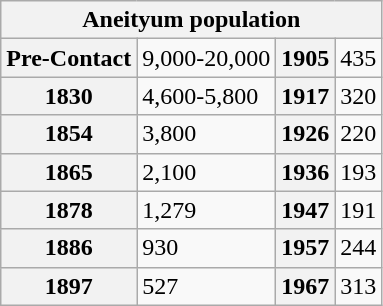<table class="wikitable">
<tr>
<th colspan="4">Aneityum population</th>
</tr>
<tr>
<th>Pre-Contact</th>
<td>9,000-20,000</td>
<th>1905</th>
<td>435</td>
</tr>
<tr>
<th>1830</th>
<td>4,600-5,800</td>
<th>1917</th>
<td>320</td>
</tr>
<tr>
<th>1854</th>
<td>3,800</td>
<th>1926</th>
<td>220</td>
</tr>
<tr>
<th>1865</th>
<td>2,100</td>
<th>1936</th>
<td>193</td>
</tr>
<tr>
<th>1878</th>
<td>1,279</td>
<th>1947</th>
<td>191</td>
</tr>
<tr>
<th>1886</th>
<td>930</td>
<th>1957</th>
<td>244</td>
</tr>
<tr>
<th>1897</th>
<td>527</td>
<th>1967</th>
<td>313</td>
</tr>
</table>
